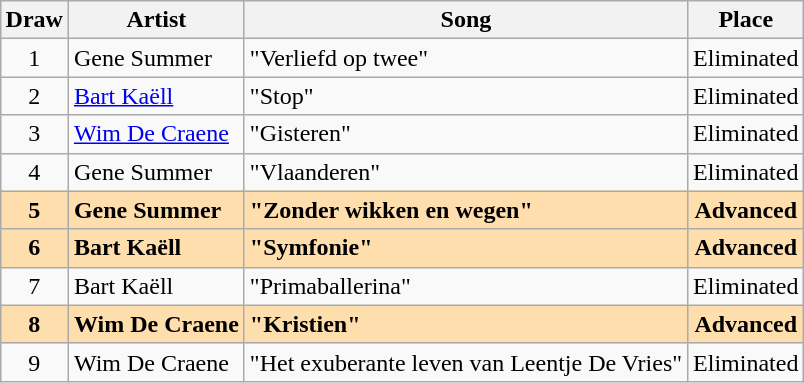<table class="sortable wikitable" style="margin: 1em auto 1em auto; text-align:center">
<tr>
<th>Draw</th>
<th>Artist</th>
<th>Song</th>
<th>Place</th>
</tr>
<tr>
<td>1</td>
<td align="left">Gene Summer</td>
<td align="left">"Verliefd op twee"</td>
<td>Eliminated</td>
</tr>
<tr>
<td>2</td>
<td align="left"><a href='#'>Bart Kaëll</a></td>
<td align="left">"Stop"</td>
<td>Eliminated</td>
</tr>
<tr>
<td>3</td>
<td align="left"><a href='#'>Wim De Craene</a></td>
<td align="left">"Gisteren"</td>
<td>Eliminated</td>
</tr>
<tr>
<td>4</td>
<td align="left">Gene Summer</td>
<td align="left">"Vlaanderen"</td>
<td>Eliminated</td>
</tr>
<tr style="font-weight:bold;background:navajowhite;">
<td>5</td>
<td align="left">Gene Summer</td>
<td align="left">"Zonder wikken en wegen"</td>
<td>Advanced</td>
</tr>
<tr style="font-weight:bold;background:navajowhite;">
<td>6</td>
<td align="left">Bart Kaëll</td>
<td align="left">"Symfonie"</td>
<td>Advanced</td>
</tr>
<tr>
<td>7</td>
<td align="left">Bart Kaëll</td>
<td align="left">"Primaballerina"</td>
<td>Eliminated</td>
</tr>
<tr style="font-weight:bold;background:navajowhite;">
<td>8</td>
<td align="left">Wim De Craene</td>
<td align="left">"Kristien"</td>
<td>Advanced</td>
</tr>
<tr>
<td>9</td>
<td align="left">Wim De Craene</td>
<td align="left">"Het exuberante leven van Leentje De Vries"</td>
<td>Eliminated</td>
</tr>
</table>
